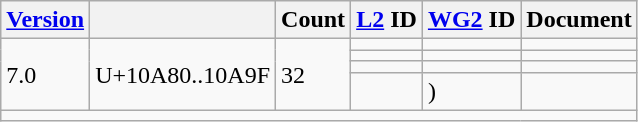<table class="wikitable sticky-header">
<tr>
<th><a href='#'>Version</a></th>
<th></th>
<th>Count</th>
<th><a href='#'>L2</a> ID</th>
<th><a href='#'>WG2</a> ID</th>
<th>Document</th>
</tr>
<tr>
<td rowspan="4">7.0</td>
<td rowspan="4">U+10A80..10A9F</td>
<td rowspan="4">32</td>
<td></td>
<td></td>
<td></td>
</tr>
<tr>
<td></td>
<td></td>
<td></td>
</tr>
<tr>
<td></td>
<td></td>
<td></td>
</tr>
<tr>
<td></td>
<td> )</td>
<td></td>
</tr>
<tr class="sortbottom">
<td colspan="6"></td>
</tr>
</table>
